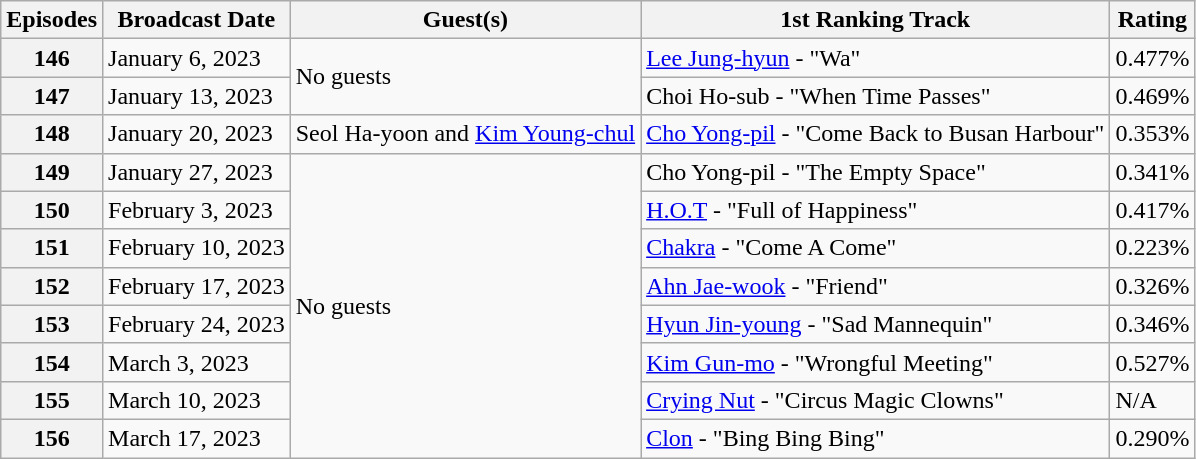<table class="wikitable">
<tr>
<th>Episodes</th>
<th>Broadcast Date</th>
<th>Guest(s)</th>
<th>1st Ranking Track</th>
<th>Rating</th>
</tr>
<tr>
<th>146</th>
<td>January 6, 2023</td>
<td rowspan="2">No guests</td>
<td><a href='#'>Lee Jung-hyun</a> - "Wa"</td>
<td>0.477%</td>
</tr>
<tr>
<th>147</th>
<td>January 13, 2023</td>
<td>Choi Ho-sub - "When Time Passes"</td>
<td>0.469%</td>
</tr>
<tr>
<th>148</th>
<td>January 20, 2023</td>
<td>Seol Ha-yoon and <a href='#'>Kim Young-chul</a></td>
<td><a href='#'>Cho Yong-pil</a> - "Come Back to Busan Harbour"</td>
<td>0.353%</td>
</tr>
<tr>
<th>149</th>
<td>January 27, 2023</td>
<td rowspan="8">No guests</td>
<td>Cho Yong-pil - "The Empty Space"</td>
<td>0.341%</td>
</tr>
<tr>
<th>150</th>
<td>February 3, 2023</td>
<td><a href='#'>H.O.T</a> - "Full of Happiness"</td>
<td>0.417%</td>
</tr>
<tr>
<th>151</th>
<td>February 10, 2023</td>
<td><a href='#'>Chakra</a> - "Come A Come"</td>
<td>0.223%</td>
</tr>
<tr>
<th>152</th>
<td>February 17, 2023</td>
<td><a href='#'>Ahn Jae-wook</a> - "Friend"</td>
<td>0.326%</td>
</tr>
<tr>
<th>153</th>
<td>February 24, 2023</td>
<td><a href='#'>Hyun Jin-young</a> - "Sad Mannequin"</td>
<td>0.346%</td>
</tr>
<tr>
<th>154</th>
<td>March 3, 2023</td>
<td><a href='#'>Kim Gun-mo</a> - "Wrongful Meeting"</td>
<td>0.527%</td>
</tr>
<tr>
<th>155</th>
<td>March 10, 2023</td>
<td><a href='#'>Crying Nut</a> - "Circus Magic Clowns"</td>
<td>N/A</td>
</tr>
<tr>
<th>156</th>
<td>March 17, 2023</td>
<td><a href='#'>Clon</a> - "Bing Bing Bing"</td>
<td>0.290%</td>
</tr>
</table>
